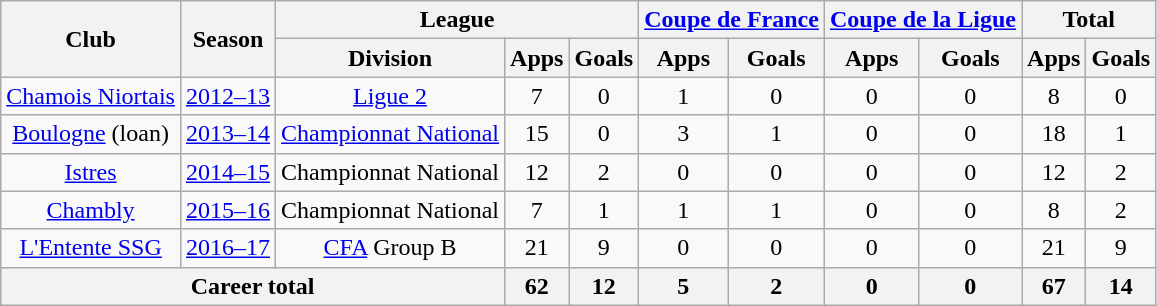<table class="wikitable" style="text-align:center">
<tr>
<th rowspan="2">Club</th>
<th rowspan="2">Season</th>
<th colspan="3">League</th>
<th colspan="2"><a href='#'>Coupe de France</a></th>
<th colspan="2"><a href='#'>Coupe de la Ligue</a></th>
<th colspan="2">Total</th>
</tr>
<tr>
<th>Division</th>
<th>Apps</th>
<th>Goals</th>
<th>Apps</th>
<th>Goals</th>
<th>Apps</th>
<th>Goals</th>
<th>Apps</th>
<th>Goals</th>
</tr>
<tr>
<td><a href='#'>Chamois Niortais</a></td>
<td><a href='#'>2012–13</a></td>
<td><a href='#'>Ligue 2</a></td>
<td>7</td>
<td>0</td>
<td>1</td>
<td>0</td>
<td>0</td>
<td>0</td>
<td>8</td>
<td>0</td>
</tr>
<tr>
<td><a href='#'>Boulogne</a> (loan)</td>
<td><a href='#'>2013–14</a></td>
<td><a href='#'>Championnat National</a></td>
<td>15</td>
<td>0</td>
<td>3</td>
<td>1</td>
<td>0</td>
<td>0</td>
<td>18</td>
<td>1</td>
</tr>
<tr>
<td><a href='#'>Istres</a></td>
<td><a href='#'>2014–15</a></td>
<td>Championnat National</td>
<td>12</td>
<td>2</td>
<td>0</td>
<td>0</td>
<td>0</td>
<td>0</td>
<td>12</td>
<td>2</td>
</tr>
<tr>
<td><a href='#'>Chambly</a></td>
<td><a href='#'>2015–16</a></td>
<td>Championnat National</td>
<td>7</td>
<td>1</td>
<td>1</td>
<td>1</td>
<td>0</td>
<td>0</td>
<td>8</td>
<td>2</td>
</tr>
<tr>
<td><a href='#'>L'Entente SSG</a></td>
<td><a href='#'>2016–17</a></td>
<td><a href='#'>CFA</a> Group B</td>
<td>21</td>
<td>9</td>
<td>0</td>
<td>0</td>
<td>0</td>
<td>0</td>
<td>21</td>
<td>9</td>
</tr>
<tr>
<th colspan="3">Career total</th>
<th>62</th>
<th>12</th>
<th>5</th>
<th>2</th>
<th>0</th>
<th>0</th>
<th>67</th>
<th>14</th>
</tr>
</table>
